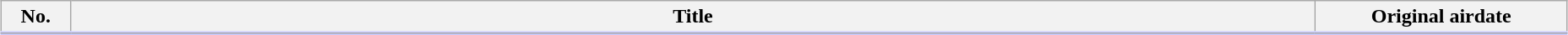<table class="wikitable" style="width:98%; margin:auto; background:#FFF;">
<tr style="border-bottom: 3px solid #CCF;">
<th style="width:3em;">No.</th>
<th>Title</th>
<th style="width:12em;">Original airdate</th>
</tr>
<tr>
</tr>
</table>
